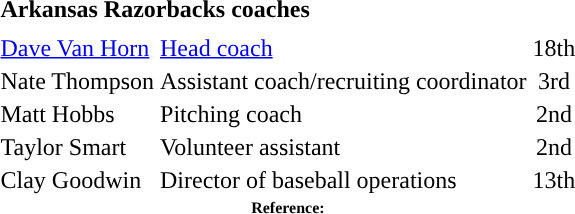<table class="toccolours" style="text-align: left;">
<tr>
<td colspan="9"><strong>Arkansas Razorbacks coaches</strong></td>
</tr>
<tr>
<td style="font-size: 95%;" valign="top"></td>
</tr>
<tr>
<td><a href='#'>Dave Van Horn</a></td>
<td><a href='#'>Head coach</a></td>
<td align=center>18th</td>
</tr>
<tr>
<td>Nate Thompson</td>
<td>Assistant coach/recruiting coordinator</td>
<td align=center>3rd</td>
</tr>
<tr>
<td>Matt Hobbs</td>
<td>Pitching coach</td>
<td align=center>2nd</td>
</tr>
<tr>
<td>Taylor Smart</td>
<td>Volunteer assistant</td>
<td align=center>2nd</td>
</tr>
<tr>
<td>Clay Goodwin</td>
<td>Director of baseball operations</td>
<td align=center>13th</td>
</tr>
<tr>
<td colspan="4"  style="font-size:8pt; text-align:center;"><strong>Reference:</strong></td>
</tr>
</table>
